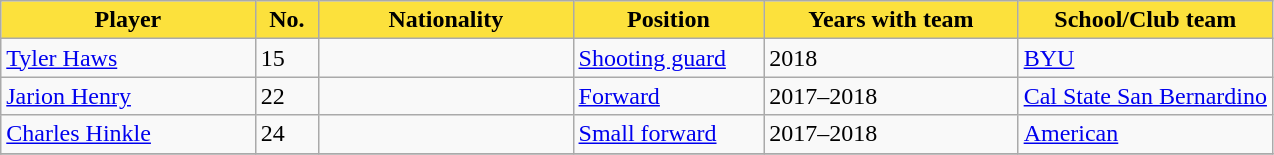<table class="wikitable sortable sortable">
<tr>
<th style="background:#FCE13C; color:#000000; width:20%;">Player</th>
<th style="background:#FCE13C; color:#000000; width:5%;">No.</th>
<th style="background:#FCE13C; color:#000000; width:20%;">Nationality</th>
<th style="background:#FCE13C; color:#000000; width:15%;">Position</th>
<th style="background:#FCE13C; color:#000000; width:20%;">Years with team</th>
<th style="background:#FCE13C; color:#000000; width:20%;">School/Club team</th>
</tr>
<tr>
<td><a href='#'>Tyler Haws</a></td>
<td>15</td>
<td></td>
<td><a href='#'>Shooting guard</a></td>
<td>2018</td>
<td><a href='#'>BYU</a></td>
</tr>
<tr>
<td><a href='#'>Jarion Henry</a></td>
<td>22</td>
<td></td>
<td><a href='#'>Forward</a></td>
<td>2017–2018</td>
<td><a href='#'>Cal State San Bernardino</a></td>
</tr>
<tr>
<td><a href='#'>Charles Hinkle</a></td>
<td>24</td>
<td></td>
<td><a href='#'>Small forward</a></td>
<td>2017–2018</td>
<td><a href='#'>American</a></td>
</tr>
<tr>
</tr>
</table>
